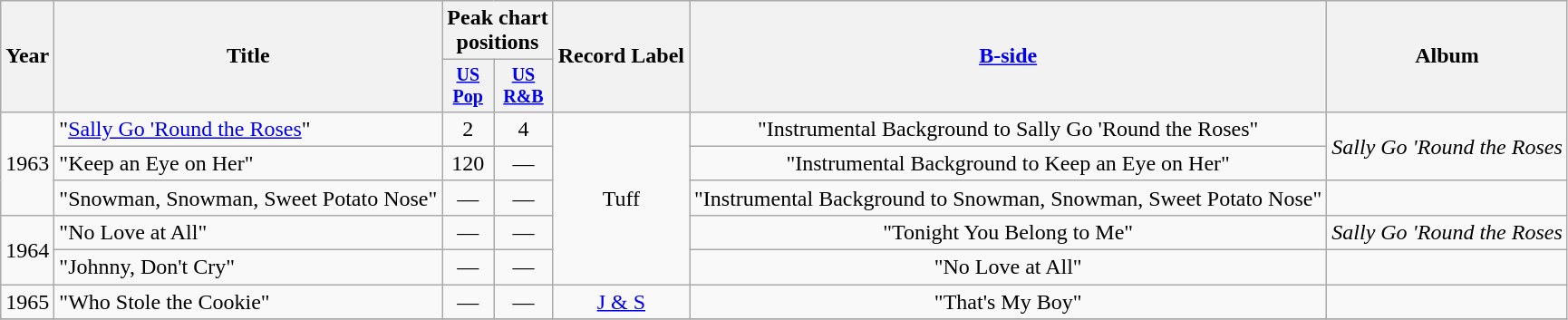<table class="wikitable" style=text-align:center;>
<tr>
<th rowspan="2">Year</th>
<th rowspan="2">Title</th>
<th colspan="2">Peak chart<br>positions</th>
<th rowspan="2">Record Label</th>
<th rowspan="2"><a href='#'>B-side</a></th>
<th rowspan="2">Album</th>
</tr>
<tr style="font-size:smaller;">
<th align=centre><a href='#'>US<br>Pop</a></th>
<th align=centre><a href='#'>US<br>R&B</a></th>
</tr>
<tr>
<td rowspan="3">1963</td>
<td align=left>"<a href='#'>Sally Go 'Round the Roses</a>"</td>
<td>2</td>
<td>4</td>
<td rowspan="5">Tuff</td>
<td rowspan="1">"Instrumental Background to Sally Go 'Round the Roses"</td>
<td rowspan="2"><em>Sally Go 'Round the Roses</em></td>
</tr>
<tr>
<td align=left>"Keep an Eye on Her"</td>
<td>120</td>
<td>—</td>
<td rowspan="1">"Instrumental Background to Keep an Eye on Her"</td>
</tr>
<tr>
<td align=left>"Snowman, Snowman, Sweet Potato Nose"</td>
<td>—</td>
<td>—</td>
<td rowspan="1">"Instrumental Background to Snowman, Snowman, Sweet Potato Nose"</td>
<td rowspan="1"></td>
</tr>
<tr>
<td rowspan="2">1964</td>
<td align=left>"No Love at All"</td>
<td>—</td>
<td>—</td>
<td rowspan="1">"Tonight You Belong to Me"</td>
<td rowspan="1"><em>Sally Go 'Round the Roses</em></td>
</tr>
<tr>
<td align=left>"Johnny, Don't Cry"</td>
<td>—</td>
<td>—</td>
<td rowspan="1">"No Love at All"</td>
<td rowspan="1"></td>
</tr>
<tr>
<td rowspan="1">1965</td>
<td align=left>"Who Stole the Cookie"</td>
<td>—</td>
<td>—</td>
<td rowspan="1"><a href='#'>J & S</a></td>
<td rowspan="1">"That's My Boy"</td>
<td rowspan="1"></td>
</tr>
<tr>
</tr>
</table>
